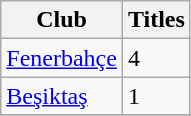<table class="wikitable">
<tr>
<th>Club</th>
<th>Titles</th>
</tr>
<tr>
<td><a href='#'>Fenerbahçe</a></td>
<td>4</td>
</tr>
<tr>
<td><a href='#'>Beşiktaş</a></td>
<td>1</td>
</tr>
<tr>
</tr>
</table>
